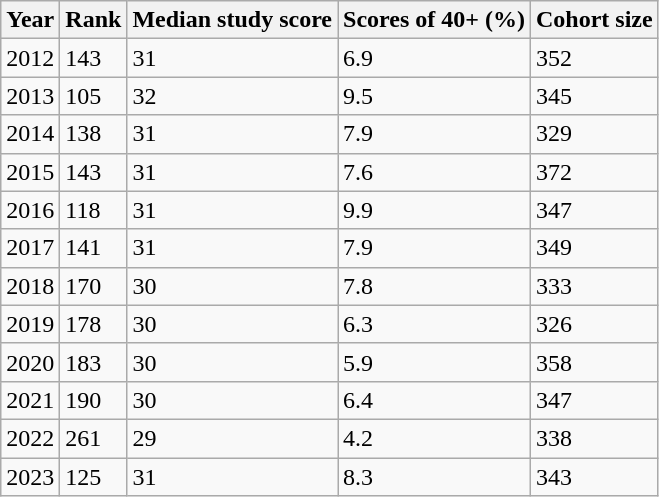<table class="wikitable">
<tr>
<th>Year</th>
<th>Rank</th>
<th>Median study score</th>
<th>Scores of 40+ (%)</th>
<th>Cohort size</th>
</tr>
<tr>
<td>2012</td>
<td>143</td>
<td>31</td>
<td>6.9</td>
<td>352</td>
</tr>
<tr>
<td>2013</td>
<td>105</td>
<td>32</td>
<td>9.5</td>
<td>345</td>
</tr>
<tr>
<td>2014</td>
<td>138</td>
<td>31</td>
<td>7.9</td>
<td>329</td>
</tr>
<tr>
<td>2015</td>
<td>143</td>
<td>31</td>
<td>7.6</td>
<td>372</td>
</tr>
<tr>
<td>2016</td>
<td>118</td>
<td>31</td>
<td>9.9</td>
<td>347</td>
</tr>
<tr>
<td>2017</td>
<td>141</td>
<td>31</td>
<td>7.9</td>
<td>349</td>
</tr>
<tr>
<td>2018</td>
<td>170</td>
<td>30</td>
<td>7.8</td>
<td>333</td>
</tr>
<tr>
<td>2019</td>
<td>178</td>
<td>30</td>
<td>6.3</td>
<td>326</td>
</tr>
<tr>
<td>2020</td>
<td>183</td>
<td>30</td>
<td>5.9</td>
<td>358</td>
</tr>
<tr>
<td>2021</td>
<td>190</td>
<td>30</td>
<td>6.4</td>
<td>347</td>
</tr>
<tr>
<td>2022</td>
<td>261</td>
<td>29</td>
<td>4.2</td>
<td>338</td>
</tr>
<tr>
<td>2023</td>
<td>125</td>
<td>31</td>
<td>8.3</td>
<td>343</td>
</tr>
</table>
